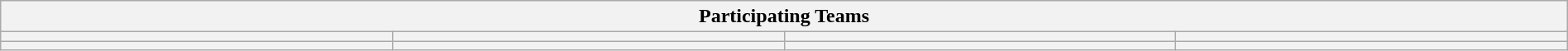<table class="wikitable" style="width:100%;">
<tr>
<th colspan=4><strong>Participating Teams</strong></th>
</tr>
<tr>
<th style="width:25%;"></th>
<th style="width:25%;"></th>
<th style="width:25%;"></th>
<th style="width:25%;"></th>
</tr>
<tr>
<th></th>
<th></th>
<th></th>
<th></th>
</tr>
</table>
